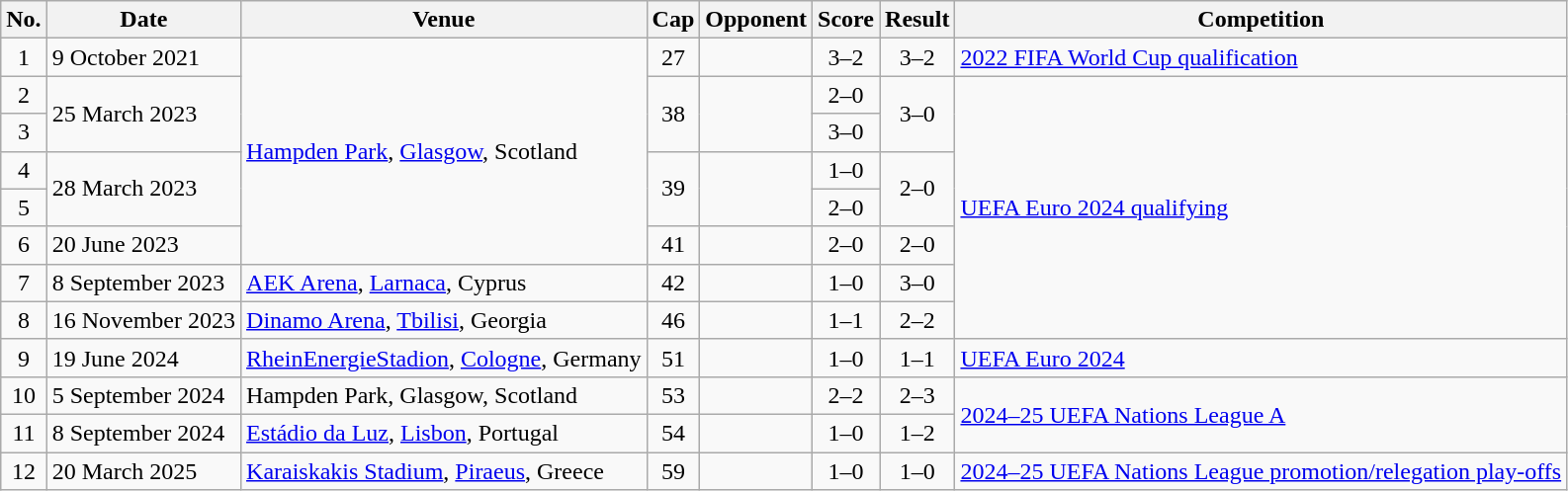<table class="wikitable sortable">
<tr>
<th scope="col">No.</th>
<th scope="col">Date</th>
<th scope="col">Venue</th>
<th scope="col">Cap</th>
<th scope="col">Opponent</th>
<th scope="col">Score</th>
<th scope="col">Result</th>
<th scope="col">Competition</th>
</tr>
<tr>
<td align="center">1</td>
<td>9 October 2021</td>
<td rowspan="6"><a href='#'>Hampden Park</a>, <a href='#'>Glasgow</a>, Scotland</td>
<td align="center">27</td>
<td></td>
<td align="center">3–2</td>
<td align="center">3–2</td>
<td><a href='#'>2022 FIFA World Cup qualification</a></td>
</tr>
<tr>
<td align="center">2</td>
<td rowspan="2">25 March 2023</td>
<td rowspan="2" align="center">38</td>
<td rowspan="2"></td>
<td align="center">2–0</td>
<td rowspan="2" align="center">3–0</td>
<td rowspan="7"><a href='#'>UEFA Euro 2024 qualifying</a></td>
</tr>
<tr>
<td align="center">3</td>
<td align="center">3–0</td>
</tr>
<tr>
<td align="center">4</td>
<td rowspan="2">28 March 2023</td>
<td rowspan="2" align="center">39</td>
<td rowspan="2"></td>
<td align="center">1–0</td>
<td rowspan="2" align="center">2–0</td>
</tr>
<tr>
<td align="center">5</td>
<td align="center">2–0</td>
</tr>
<tr>
<td align="center">6</td>
<td>20 June 2023</td>
<td align="center">41</td>
<td></td>
<td align="center">2–0</td>
<td align="center">2–0</td>
</tr>
<tr>
<td align="center">7</td>
<td>8 September 2023</td>
<td><a href='#'>AEK Arena</a>, <a href='#'>Larnaca</a>, Cyprus</td>
<td align="center">42</td>
<td></td>
<td align="center">1–0</td>
<td align="center">3–0</td>
</tr>
<tr>
<td align="center">8</td>
<td>16 November 2023</td>
<td><a href='#'>Dinamo Arena</a>, <a href='#'>Tbilisi</a>, Georgia</td>
<td align="center">46</td>
<td></td>
<td align="center">1–1</td>
<td align="center">2–2</td>
</tr>
<tr>
<td align="center">9</td>
<td>19 June 2024</td>
<td><a href='#'>RheinEnergieStadion</a>, <a href='#'>Cologne</a>, Germany</td>
<td align="center">51</td>
<td></td>
<td align="center">1–0</td>
<td align="center">1–1</td>
<td><a href='#'>UEFA Euro 2024</a></td>
</tr>
<tr>
<td align="center">10</td>
<td>5 September 2024</td>
<td>Hampden Park, Glasgow, Scotland</td>
<td align="center">53</td>
<td></td>
<td align="center">2–2</td>
<td align="center">2–3</td>
<td rowspan="2"><a href='#'>2024–25 UEFA Nations League A</a></td>
</tr>
<tr>
<td align="center">11</td>
<td>8 September 2024</td>
<td><a href='#'>Estádio da Luz</a>, <a href='#'>Lisbon</a>, Portugal</td>
<td align="center">54</td>
<td></td>
<td align="center">1–0</td>
<td align="center">1–2</td>
</tr>
<tr>
<td align="center">12</td>
<td>20 March 2025</td>
<td><a href='#'>Karaiskakis Stadium</a>, <a href='#'>Piraeus</a>, Greece</td>
<td align="center">59</td>
<td></td>
<td align="center">1–0</td>
<td align="center">1–0</td>
<td><a href='#'>2024–25 UEFA Nations League promotion/relegation play-offs</a></td>
</tr>
</table>
